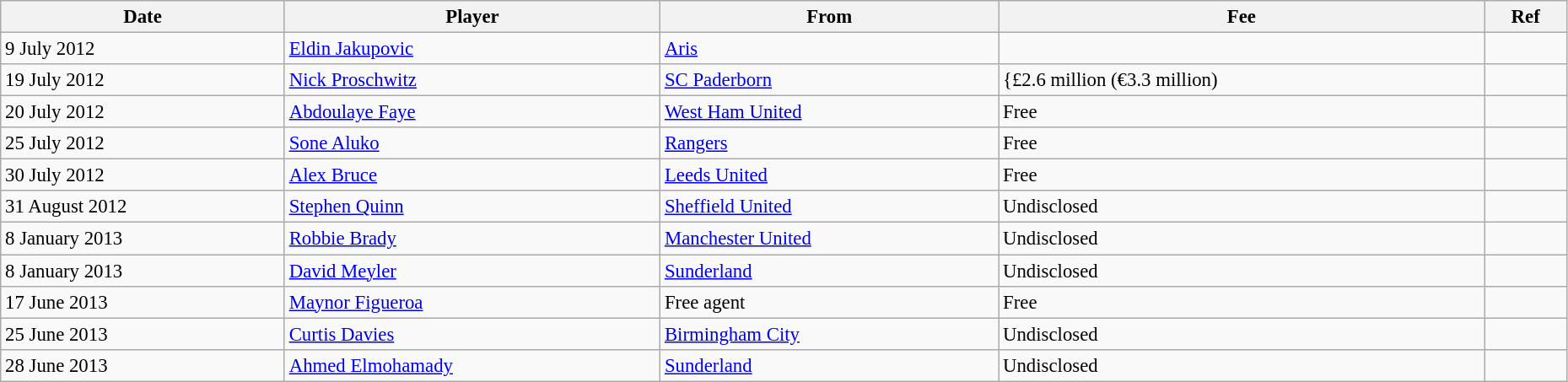<table class="wikitable" style="text-align:center; font-size:95%;width:98%; text-align:left">
<tr>
<th>Date</th>
<th>Player</th>
<th>From</th>
<th>Fee</th>
<th>Ref</th>
</tr>
<tr>
<td>9 July 2012</td>
<td> <a href='#'>Eldin Jakupovic</a></td>
<td><a href='#'>Aris</a></td>
<td></td>
<td></td>
</tr>
<tr>
<td>19 July 2012</td>
<td> <a href='#'>Nick Proschwitz</a></td>
<td> <a href='#'>SC Paderborn</a></td>
<td>{£2.6 million (€3.3 million)</td>
<td></td>
</tr>
<tr>
<td>20 July 2012</td>
<td> <a href='#'>Abdoulaye Faye</a></td>
<td> <a href='#'>West Ham United</a></td>
<td>Free</td>
<td></td>
</tr>
<tr>
<td>25 July 2012</td>
<td> <a href='#'>Sone Aluko</a></td>
<td> <a href='#'>Rangers</a></td>
<td>Free</td>
<td></td>
</tr>
<tr>
<td>30 July 2012</td>
<td> <a href='#'>Alex Bruce</a></td>
<td> <a href='#'>Leeds United</a></td>
<td>Free</td>
<td></td>
</tr>
<tr>
<td>31 August 2012</td>
<td> <a href='#'>Stephen Quinn</a></td>
<td> <a href='#'>Sheffield United</a></td>
<td>Undisclosed</td>
<td></td>
</tr>
<tr>
<td>8 January 2013</td>
<td> <a href='#'>Robbie Brady</a></td>
<td> <a href='#'>Manchester United</a></td>
<td>Undisclosed</td>
<td></td>
</tr>
<tr>
<td>8 January 2013</td>
<td> <a href='#'>David Meyler</a></td>
<td> <a href='#'>Sunderland</a></td>
<td>Undisclosed</td>
<td></td>
</tr>
<tr>
<td>17 June 2013</td>
<td> <a href='#'>Maynor Figueroa</a></td>
<td>Free agent</td>
<td>Free</td>
<td></td>
</tr>
<tr>
<td>25 June 2013</td>
<td> <a href='#'>Curtis Davies</a></td>
<td> <a href='#'>Birmingham City</a></td>
<td>Undisclosed</td>
<td></td>
</tr>
<tr>
<td>28 June 2013</td>
<td> <a href='#'>Ahmed Elmohamady</a></td>
<td> <a href='#'>Sunderland</a></td>
<td>Undisclosed</td>
<td></td>
</tr>
</table>
